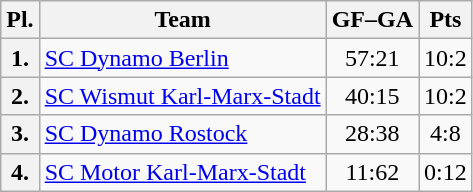<table class="wikitable">
<tr>
<th>Pl.</th>
<th>Team</th>
<th>GF–GA</th>
<th>Pts</th>
</tr>
<tr>
<th>1.</th>
<td><a href='#'>SC Dynamo Berlin</a></td>
<td align="center">57:21</td>
<td align="center">10:2</td>
</tr>
<tr>
<th>2.</th>
<td><a href='#'>SC Wismut Karl-Marx-Stadt</a></td>
<td align="center">40:15</td>
<td align="center">10:2</td>
</tr>
<tr>
<th>3.</th>
<td><a href='#'>SC Dynamo Rostock</a></td>
<td align="center">28:38</td>
<td align="center">4:8</td>
</tr>
<tr>
<th>4.</th>
<td><a href='#'>SC Motor Karl-Marx-Stadt</a></td>
<td align="center">11:62</td>
<td align="center">0:12</td>
</tr>
</table>
